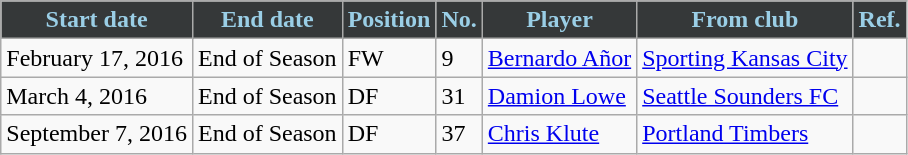<table class="wikitable sortable">
<tr>
<th style="background:#353839; color:#9acee6;"><strong>Start date</strong></th>
<th style="background:#353839; color:#9acee6;"><strong>End date</strong></th>
<th style="background:#353839; color:#9acee6;"><strong>Position</strong></th>
<th style="background:#353839; color:#9acee6;"><strong>No.</strong></th>
<th style="background:#353839; color:#9acee6;"><strong>Player</strong></th>
<th style="background:#353839; color:#9acee6;"><strong>From club</strong></th>
<th style="background:#353839; color:#9acee6;"><strong>Ref.</strong></th>
</tr>
<tr>
<td>February 17, 2016</td>
<td>End of Season</td>
<td>FW</td>
<td>9</td>
<td> <a href='#'>Bernardo Añor</a></td>
<td> <a href='#'>Sporting Kansas City</a></td>
<td></td>
</tr>
<tr>
<td>March 4, 2016</td>
<td>End of Season</td>
<td>DF</td>
<td>31</td>
<td> <a href='#'>Damion Lowe</a></td>
<td> <a href='#'>Seattle Sounders FC</a></td>
<td></td>
</tr>
<tr>
<td>September 7, 2016</td>
<td>End of Season</td>
<td>DF</td>
<td>37</td>
<td> <a href='#'>Chris Klute</a></td>
<td> <a href='#'>Portland Timbers</a></td>
<td></td>
</tr>
</table>
